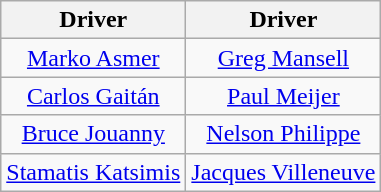<table class=wikitable style="text-align:center" style="font-size: 85%;">
<tr>
<th>Driver</th>
<th>Driver</th>
</tr>
<tr>
<td> <a href='#'>Marko Asmer</a></td>
<td> <a href='#'>Greg Mansell</a></td>
</tr>
<tr>
<td> <a href='#'>Carlos Gaitán</a></td>
<td> <a href='#'>Paul Meijer</a></td>
</tr>
<tr>
<td> <a href='#'>Bruce Jouanny</a></td>
<td> <a href='#'>Nelson Philippe</a></td>
</tr>
<tr>
<td> <a href='#'>Stamatis Katsimis</a></td>
<td> <a href='#'>Jacques Villeneuve</a></td>
</tr>
</table>
